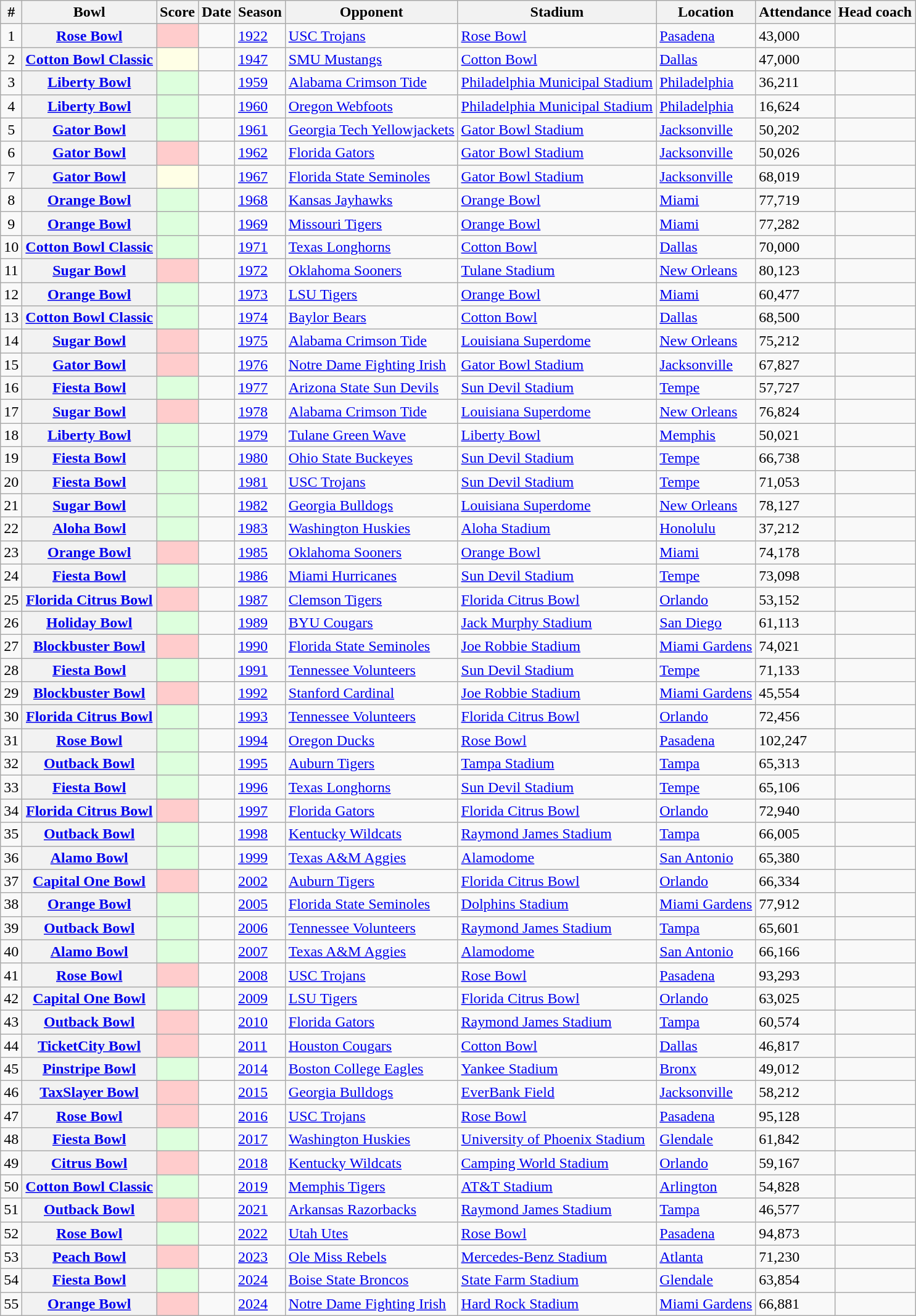<table class="wikitable sortable">
<tr>
<th scope="col">#</th>
<th scope="col">Bowl</th>
<th scope="col">Score</th>
<th scope="col">Date</th>
<th scope="col">Season</th>
<th scope="col">Opponent</th>
<th scope="col">Stadium</th>
<th scope="col">Location</th>
<th scope="col">Attendance</th>
<th scope="col">Head coach</th>
</tr>
<tr>
<td align="center">1</td>
<th scope="row"><a href='#'>Rose Bowl</a></th>
<td style="background:#fcc;"></td>
<td></td>
<td><a href='#'>1922</a></td>
<td><a href='#'>USC Trojans</a></td>
<td><a href='#'>Rose Bowl</a></td>
<td><a href='#'>Pasadena</a></td>
<td>43,000</td>
<td></td>
</tr>
<tr>
<td align="center">2</td>
<th scope="row"><a href='#'>Cotton Bowl Classic</a></th>
<td style="background:#ffffe6;"></td>
<td></td>
<td><a href='#'>1947</a></td>
<td><a href='#'>SMU Mustangs</a></td>
<td><a href='#'>Cotton Bowl</a></td>
<td><a href='#'>Dallas</a></td>
<td>47,000</td>
<td></td>
</tr>
<tr>
<td align="center">3</td>
<th scope="row"><a href='#'>Liberty Bowl</a></th>
<td style="background:#dfd;"></td>
<td></td>
<td><a href='#'>1959</a></td>
<td><a href='#'>Alabama Crimson Tide</a></td>
<td><a href='#'>Philadelphia Municipal Stadium</a></td>
<td><a href='#'>Philadelphia</a></td>
<td>36,211</td>
<td></td>
</tr>
<tr>
<td align="center">4</td>
<th scope="row"><a href='#'>Liberty Bowl</a></th>
<td style="background:#dfd;"></td>
<td></td>
<td><a href='#'>1960</a></td>
<td><a href='#'>Oregon Webfoots</a></td>
<td><a href='#'>Philadelphia Municipal Stadium</a></td>
<td><a href='#'>Philadelphia</a></td>
<td>16,624</td>
<td></td>
</tr>
<tr>
<td align="center">5</td>
<th scope="row"><a href='#'>Gator Bowl</a></th>
<td style="background:#dfd;"></td>
<td></td>
<td><a href='#'>1961</a></td>
<td><a href='#'>Georgia Tech Yellowjackets</a></td>
<td><a href='#'>Gator Bowl Stadium</a></td>
<td><a href='#'>Jacksonville</a></td>
<td>50,202</td>
<td></td>
</tr>
<tr>
<td align="center">6</td>
<th scope="row"><a href='#'>Gator Bowl</a></th>
<td style="background:#fcc;"></td>
<td></td>
<td><a href='#'>1962</a></td>
<td><a href='#'>Florida Gators</a></td>
<td><a href='#'>Gator Bowl Stadium</a></td>
<td><a href='#'>Jacksonville</a></td>
<td>50,026</td>
<td></td>
</tr>
<tr>
<td align="center">7</td>
<th scope="row"><a href='#'>Gator Bowl</a></th>
<td style="background:#ffffe6;"></td>
<td></td>
<td><a href='#'>1967</a></td>
<td><a href='#'>Florida State Seminoles</a></td>
<td><a href='#'>Gator Bowl Stadium</a></td>
<td><a href='#'>Jacksonville</a></td>
<td>68,019</td>
<td></td>
</tr>
<tr>
<td align="center">8</td>
<th scope="row"><a href='#'>Orange Bowl</a></th>
<td style="background:#dfd;"></td>
<td></td>
<td><a href='#'>1968</a></td>
<td><a href='#'>Kansas Jayhawks</a></td>
<td><a href='#'>Orange Bowl</a></td>
<td><a href='#'>Miami</a></td>
<td>77,719</td>
<td></td>
</tr>
<tr>
<td align="center">9</td>
<th scope="row"><a href='#'>Orange Bowl</a></th>
<td style="background:#dfd;"></td>
<td></td>
<td><a href='#'>1969</a></td>
<td><a href='#'>Missouri Tigers</a></td>
<td><a href='#'>Orange Bowl</a></td>
<td><a href='#'>Miami</a></td>
<td>77,282</td>
<td></td>
</tr>
<tr>
<td align="center">10</td>
<th scope="row"><a href='#'>Cotton Bowl Classic</a></th>
<td style="background:#dfd;"></td>
<td></td>
<td><a href='#'>1971</a></td>
<td><a href='#'>Texas Longhorns</a></td>
<td><a href='#'>Cotton Bowl</a></td>
<td><a href='#'>Dallas</a></td>
<td>70,000</td>
<td></td>
</tr>
<tr>
<td align="center">11</td>
<th scope="row"><a href='#'>Sugar Bowl</a></th>
<td style="background:#fcc;"></td>
<td></td>
<td><a href='#'>1972</a></td>
<td><a href='#'>Oklahoma Sooners</a></td>
<td><a href='#'>Tulane Stadium</a></td>
<td><a href='#'>New Orleans</a></td>
<td>80,123</td>
<td></td>
</tr>
<tr>
<td align="center">12</td>
<th scope="row"><a href='#'>Orange Bowl</a></th>
<td style="background:#dfd;"></td>
<td></td>
<td><a href='#'>1973</a></td>
<td><a href='#'>LSU Tigers</a></td>
<td><a href='#'>Orange Bowl</a></td>
<td><a href='#'>Miami</a></td>
<td>60,477</td>
<td></td>
</tr>
<tr>
<td align="center">13</td>
<th scope="row"><a href='#'>Cotton Bowl Classic</a></th>
<td style="background:#dfd;"></td>
<td></td>
<td><a href='#'>1974</a></td>
<td><a href='#'>Baylor Bears</a></td>
<td><a href='#'>Cotton Bowl</a></td>
<td><a href='#'>Dallas</a></td>
<td>68,500</td>
<td></td>
</tr>
<tr>
<td align="center">14</td>
<th scope="row"><a href='#'>Sugar Bowl</a></th>
<td style="background:#fcc;"></td>
<td></td>
<td><a href='#'>1975</a></td>
<td><a href='#'>Alabama Crimson Tide</a></td>
<td><a href='#'>Louisiana Superdome</a></td>
<td><a href='#'>New Orleans</a></td>
<td>75,212</td>
<td></td>
</tr>
<tr>
<td align="center">15</td>
<th scope="row"><a href='#'>Gator Bowl</a></th>
<td style="background:#fcc;"></td>
<td></td>
<td><a href='#'>1976</a></td>
<td><a href='#'>Notre Dame Fighting Irish</a></td>
<td><a href='#'>Gator Bowl Stadium</a></td>
<td><a href='#'>Jacksonville</a></td>
<td>67,827</td>
<td></td>
</tr>
<tr>
<td align="center">16</td>
<th scope="row"><a href='#'>Fiesta Bowl</a></th>
<td style="background:#dfd;"></td>
<td></td>
<td><a href='#'>1977</a></td>
<td><a href='#'>Arizona State Sun Devils</a></td>
<td><a href='#'>Sun Devil Stadium</a></td>
<td><a href='#'>Tempe</a></td>
<td>57,727</td>
<td></td>
</tr>
<tr>
<td align="center">17</td>
<th scope="row"><a href='#'>Sugar Bowl</a></th>
<td style="background:#fcc;"></td>
<td></td>
<td><a href='#'>1978</a></td>
<td><a href='#'>Alabama Crimson Tide</a></td>
<td><a href='#'>Louisiana Superdome</a></td>
<td><a href='#'>New Orleans</a></td>
<td>76,824</td>
<td></td>
</tr>
<tr>
<td align="center">18</td>
<th scope="row"><a href='#'>Liberty Bowl</a></th>
<td style="background:#dfd;"></td>
<td></td>
<td><a href='#'>1979</a></td>
<td><a href='#'>Tulane Green Wave</a></td>
<td><a href='#'>Liberty Bowl</a></td>
<td><a href='#'>Memphis</a></td>
<td>50,021</td>
<td></td>
</tr>
<tr>
<td align="center">19</td>
<th scope="row"><a href='#'>Fiesta Bowl</a></th>
<td style="background:#dfd;"></td>
<td></td>
<td><a href='#'>1980</a></td>
<td><a href='#'>Ohio State Buckeyes</a></td>
<td><a href='#'>Sun Devil Stadium</a></td>
<td><a href='#'>Tempe</a></td>
<td>66,738</td>
<td></td>
</tr>
<tr>
<td align="center">20</td>
<th scope="row"><a href='#'>Fiesta Bowl</a></th>
<td style="background:#dfd;"></td>
<td></td>
<td><a href='#'>1981</a></td>
<td><a href='#'>USC Trojans</a></td>
<td><a href='#'>Sun Devil Stadium</a></td>
<td><a href='#'>Tempe</a></td>
<td>71,053</td>
<td></td>
</tr>
<tr>
<td align="center">21</td>
<th scope="row"><a href='#'>Sugar Bowl</a></th>
<td style="background:#dfd;"></td>
<td></td>
<td><a href='#'>1982</a></td>
<td><a href='#'>Georgia Bulldogs</a></td>
<td><a href='#'>Louisiana Superdome</a></td>
<td><a href='#'>New Orleans</a></td>
<td>78,127</td>
<td></td>
</tr>
<tr>
<td align="center">22</td>
<th scope="row"><a href='#'>Aloha Bowl</a></th>
<td style="background:#dfd;"></td>
<td></td>
<td><a href='#'>1983</a></td>
<td><a href='#'>Washington Huskies</a></td>
<td><a href='#'>Aloha Stadium</a></td>
<td><a href='#'>Honolulu</a></td>
<td>37,212</td>
<td></td>
</tr>
<tr>
<td align="center">23</td>
<th scope="row"><a href='#'>Orange Bowl</a></th>
<td style="background:#fcc;"></td>
<td></td>
<td><a href='#'>1985</a></td>
<td><a href='#'>Oklahoma Sooners</a></td>
<td><a href='#'>Orange Bowl</a></td>
<td><a href='#'>Miami</a></td>
<td>74,178</td>
<td></td>
</tr>
<tr>
<td align="center">24</td>
<th scope="row"><a href='#'>Fiesta Bowl</a></th>
<td style="background:#dfd;"></td>
<td></td>
<td><a href='#'>1986</a></td>
<td><a href='#'>Miami Hurricanes</a></td>
<td><a href='#'>Sun Devil Stadium</a></td>
<td><a href='#'>Tempe</a></td>
<td>73,098</td>
<td></td>
</tr>
<tr>
<td align="center">25</td>
<th scope="row"><a href='#'>Florida Citrus Bowl</a></th>
<td style="background:#fcc;"></td>
<td></td>
<td><a href='#'>1987</a></td>
<td><a href='#'>Clemson Tigers</a></td>
<td><a href='#'>Florida Citrus Bowl</a></td>
<td><a href='#'>Orlando</a></td>
<td>53,152</td>
<td></td>
</tr>
<tr>
<td align="center">26</td>
<th scope="row"><a href='#'>Holiday Bowl</a></th>
<td style="background:#dfd;"></td>
<td></td>
<td><a href='#'>1989</a></td>
<td><a href='#'>BYU Cougars</a></td>
<td><a href='#'>Jack Murphy Stadium</a></td>
<td><a href='#'>San Diego</a></td>
<td>61,113</td>
<td></td>
</tr>
<tr>
<td align="center">27</td>
<th scope="row"><a href='#'>Blockbuster Bowl</a></th>
<td style="background:#fcc;"></td>
<td></td>
<td><a href='#'>1990</a></td>
<td><a href='#'>Florida State Seminoles</a></td>
<td><a href='#'>Joe Robbie Stadium</a></td>
<td><a href='#'>Miami Gardens</a></td>
<td>74,021</td>
<td></td>
</tr>
<tr>
<td align="center">28</td>
<th scope="row"><a href='#'>Fiesta Bowl</a></th>
<td style="background:#dfd;"></td>
<td></td>
<td><a href='#'>1991</a></td>
<td><a href='#'>Tennessee Volunteers</a></td>
<td><a href='#'>Sun Devil Stadium</a></td>
<td><a href='#'>Tempe</a></td>
<td>71,133</td>
<td></td>
</tr>
<tr>
<td align="center">29</td>
<th scope="row"><a href='#'>Blockbuster Bowl</a></th>
<td style="background:#fcc;"></td>
<td></td>
<td><a href='#'>1992</a></td>
<td><a href='#'>Stanford Cardinal</a></td>
<td><a href='#'>Joe Robbie Stadium</a></td>
<td><a href='#'>Miami Gardens</a></td>
<td>45,554</td>
<td></td>
</tr>
<tr>
<td align="center">30</td>
<th scope="row"><a href='#'>Florida Citrus Bowl</a></th>
<td style="background:#dfd;"></td>
<td></td>
<td><a href='#'>1993</a></td>
<td><a href='#'>Tennessee Volunteers</a></td>
<td><a href='#'>Florida Citrus Bowl</a></td>
<td><a href='#'>Orlando</a></td>
<td>72,456</td>
<td></td>
</tr>
<tr>
<td align="center">31</td>
<th scope="row"><a href='#'>Rose Bowl</a></th>
<td style="background:#dfd;"></td>
<td></td>
<td><a href='#'>1994</a></td>
<td><a href='#'>Oregon Ducks</a></td>
<td><a href='#'>Rose Bowl</a></td>
<td><a href='#'>Pasadena</a></td>
<td>102,247</td>
<td></td>
</tr>
<tr>
<td align="center">32</td>
<th scope="row"><a href='#'>Outback Bowl</a></th>
<td style="background:#dfd;"></td>
<td></td>
<td><a href='#'>1995</a></td>
<td><a href='#'>Auburn Tigers</a></td>
<td><a href='#'>Tampa Stadium</a></td>
<td><a href='#'>Tampa</a></td>
<td>65,313</td>
<td></td>
</tr>
<tr>
<td align="center">33</td>
<th scope="row"><a href='#'>Fiesta Bowl</a></th>
<td style="background:#dfd;"></td>
<td></td>
<td><a href='#'>1996</a></td>
<td><a href='#'>Texas Longhorns</a></td>
<td><a href='#'>Sun Devil Stadium</a></td>
<td><a href='#'>Tempe</a></td>
<td>65,106</td>
<td></td>
</tr>
<tr>
<td align="center">34</td>
<th scope="row"><a href='#'>Florida Citrus Bowl</a></th>
<td style="background:#fcc;"></td>
<td></td>
<td><a href='#'>1997</a></td>
<td><a href='#'>Florida Gators</a></td>
<td><a href='#'>Florida Citrus Bowl</a></td>
<td><a href='#'>Orlando</a></td>
<td>72,940</td>
<td></td>
</tr>
<tr>
<td align="center">35</td>
<th scope="row"><a href='#'>Outback Bowl</a></th>
<td style="background:#dfd;"></td>
<td></td>
<td><a href='#'>1998</a></td>
<td><a href='#'>Kentucky Wildcats</a></td>
<td><a href='#'>Raymond James Stadium</a></td>
<td><a href='#'>Tampa</a></td>
<td>66,005</td>
<td></td>
</tr>
<tr>
<td align="center">36</td>
<th scope="row"><a href='#'>Alamo Bowl</a></th>
<td style="background:#dfd;"></td>
<td></td>
<td><a href='#'>1999</a></td>
<td><a href='#'>Texas A&M Aggies</a></td>
<td><a href='#'>Alamodome</a></td>
<td><a href='#'>San Antonio</a></td>
<td>65,380</td>
<td></td>
</tr>
<tr>
<td align="center">37</td>
<th scope="row"><a href='#'>Capital One Bowl</a></th>
<td style="background:#fcc;"></td>
<td></td>
<td><a href='#'>2002</a></td>
<td><a href='#'>Auburn Tigers</a></td>
<td><a href='#'>Florida Citrus Bowl</a></td>
<td><a href='#'>Orlando</a></td>
<td>66,334</td>
<td></td>
</tr>
<tr>
<td align="center">38</td>
<th scope="row"><a href='#'>Orange Bowl</a></th>
<td style="background:#dfd;"></td>
<td></td>
<td><a href='#'>2005</a></td>
<td><a href='#'>Florida State Seminoles</a></td>
<td><a href='#'>Dolphins Stadium</a></td>
<td><a href='#'>Miami Gardens</a></td>
<td>77,912</td>
<td></td>
</tr>
<tr>
<td align="center">39</td>
<th scope="row"><a href='#'>Outback Bowl</a></th>
<td style="background:#dfd;"></td>
<td></td>
<td><a href='#'>2006</a></td>
<td><a href='#'>Tennessee Volunteers</a></td>
<td><a href='#'>Raymond James Stadium</a></td>
<td><a href='#'>Tampa</a></td>
<td>65,601</td>
<td></td>
</tr>
<tr>
<td align="center">40</td>
<th scope="row"><a href='#'>Alamo Bowl</a></th>
<td style="background:#dfd;"></td>
<td></td>
<td><a href='#'>2007</a></td>
<td><a href='#'>Texas A&M Aggies</a></td>
<td><a href='#'>Alamodome</a></td>
<td><a href='#'>San Antonio</a></td>
<td>66,166</td>
<td></td>
</tr>
<tr>
<td align="center">41</td>
<th scope="row"><a href='#'>Rose Bowl</a></th>
<td style="background:#fcc;"></td>
<td></td>
<td><a href='#'>2008</a></td>
<td><a href='#'>USC Trojans</a></td>
<td><a href='#'>Rose Bowl</a></td>
<td><a href='#'>Pasadena</a></td>
<td>93,293</td>
<td></td>
</tr>
<tr>
<td align="center">42</td>
<th scope="row"><a href='#'>Capital One Bowl</a></th>
<td style="background:#dfd;"></td>
<td></td>
<td><a href='#'>2009</a></td>
<td><a href='#'>LSU Tigers</a></td>
<td><a href='#'>Florida Citrus Bowl</a></td>
<td><a href='#'>Orlando</a></td>
<td>63,025</td>
<td></td>
</tr>
<tr>
<td align="center">43</td>
<th scope="row"><a href='#'>Outback Bowl</a></th>
<td style="background:#fcc;"></td>
<td></td>
<td><a href='#'>2010</a></td>
<td><a href='#'>Florida Gators</a></td>
<td><a href='#'>Raymond James Stadium</a></td>
<td><a href='#'>Tampa</a></td>
<td>60,574</td>
<td></td>
</tr>
<tr>
<td align="center">44</td>
<th scope="row"><a href='#'>TicketCity Bowl</a></th>
<td style="background:#fcc;"></td>
<td></td>
<td><a href='#'>2011</a></td>
<td><a href='#'>Houston Cougars</a></td>
<td><a href='#'>Cotton Bowl</a></td>
<td><a href='#'>Dallas</a></td>
<td>46,817</td>
<td></td>
</tr>
<tr>
<td align="center">45</td>
<th scope="row"><a href='#'>Pinstripe Bowl</a></th>
<td style="background:#dfd;"></td>
<td></td>
<td><a href='#'>2014</a></td>
<td><a href='#'>Boston College Eagles</a></td>
<td><a href='#'>Yankee Stadium</a></td>
<td><a href='#'>Bronx</a></td>
<td>49,012</td>
<td></td>
</tr>
<tr>
<td align="center">46</td>
<th scope="row"><a href='#'>TaxSlayer Bowl</a></th>
<td style="background:#fcc;"></td>
<td></td>
<td><a href='#'>2015</a></td>
<td><a href='#'>Georgia Bulldogs</a></td>
<td><a href='#'>EverBank Field</a></td>
<td><a href='#'>Jacksonville</a></td>
<td>58,212</td>
<td></td>
</tr>
<tr>
<td align="center">47</td>
<th scope="row"><a href='#'>Rose Bowl</a></th>
<td style="background:#fcc;"></td>
<td></td>
<td><a href='#'>2016</a></td>
<td><a href='#'>USC Trojans</a></td>
<td><a href='#'>Rose Bowl</a></td>
<td><a href='#'>Pasadena</a></td>
<td>95,128</td>
<td></td>
</tr>
<tr>
<td align="center">48</td>
<th scope="row"><a href='#'>Fiesta Bowl</a></th>
<td style="background:#dfd;"></td>
<td></td>
<td><a href='#'>2017</a></td>
<td><a href='#'>Washington Huskies</a></td>
<td><a href='#'>University of Phoenix Stadium</a></td>
<td><a href='#'>Glendale</a></td>
<td>61,842</td>
<td></td>
</tr>
<tr>
<td align="center">49</td>
<th scope="row"><a href='#'>Citrus Bowl</a></th>
<td style="background:#fcc;"></td>
<td></td>
<td><a href='#'>2018</a></td>
<td><a href='#'>Kentucky Wildcats</a></td>
<td><a href='#'>Camping World Stadium</a></td>
<td><a href='#'>Orlando</a></td>
<td>59,167</td>
<td></td>
</tr>
<tr>
<td align="center">50</td>
<th scope="row"><a href='#'>Cotton Bowl Classic</a></th>
<td style="background:#dfd;"></td>
<td></td>
<td><a href='#'>2019</a></td>
<td><a href='#'>Memphis Tigers</a></td>
<td><a href='#'>AT&T Stadium</a></td>
<td><a href='#'>Arlington</a></td>
<td>54,828</td>
<td></td>
</tr>
<tr>
<td align="center">51</td>
<th scope="row"><a href='#'>Outback Bowl</a></th>
<td style="background:#fcc;"></td>
<td></td>
<td><a href='#'>2021</a></td>
<td><a href='#'>Arkansas Razorbacks</a></td>
<td><a href='#'>Raymond James Stadium</a></td>
<td><a href='#'>Tampa</a></td>
<td>46,577</td>
<td></td>
</tr>
<tr>
<td align="center">52</td>
<th scope="row"><a href='#'>Rose Bowl</a></th>
<td style="background:#dfd;"></td>
<td></td>
<td><a href='#'>2022</a></td>
<td><a href='#'>Utah Utes</a></td>
<td><a href='#'>Rose Bowl</a></td>
<td><a href='#'>Pasadena</a></td>
<td>94,873</td>
<td></td>
</tr>
<tr>
<td align="center">53</td>
<th scope="row"><a href='#'>Peach Bowl</a></th>
<td style="background:#fcc;"></td>
<td></td>
<td><a href='#'>2023</a></td>
<td><a href='#'>Ole Miss Rebels</a></td>
<td><a href='#'>Mercedes-Benz Stadium</a></td>
<td><a href='#'>Atlanta</a></td>
<td>71,230</td>
<td></td>
</tr>
<tr>
<td align="center">54</td>
<th scope="row"><a href='#'>Fiesta Bowl</a></th>
<td style="background:#dfd;"></td>
<td></td>
<td><a href='#'>2024</a></td>
<td><a href='#'>Boise State Broncos</a></td>
<td><a href='#'>State Farm Stadium</a></td>
<td><a href='#'>Glendale</a></td>
<td>63,854</td>
<td></td>
</tr>
<tr>
<td align="center">55</td>
<th scope="row"><a href='#'>Orange Bowl</a></th>
<td style="background:#fcc;"></td>
<td></td>
<td><a href='#'>2024</a></td>
<td><a href='#'>Notre Dame Fighting Irish</a></td>
<td><a href='#'>Hard Rock Stadium</a></td>
<td><a href='#'>Miami Gardens</a></td>
<td>66,881</td>
<td></td>
</tr>
</table>
